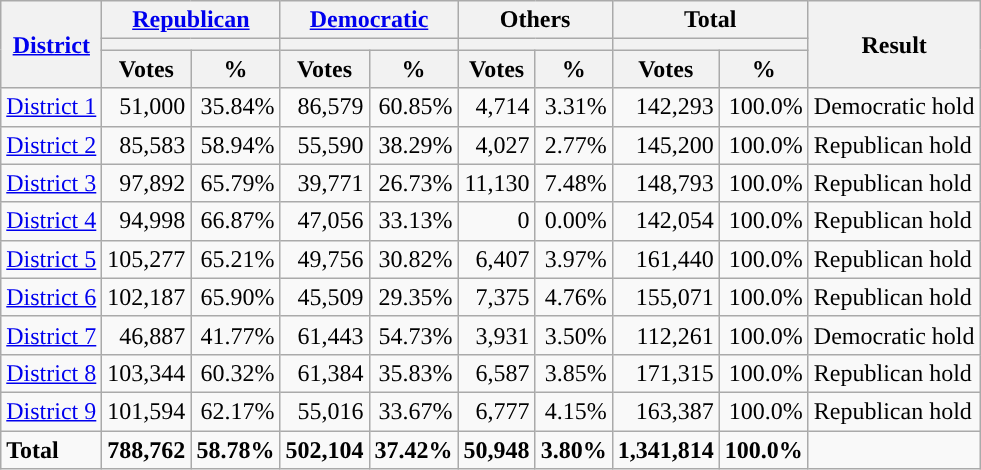<table class="wikitable plainrowheaders sortable" style="font-size:100%; text-align:right;">
<tr>
<th scope=col rowspan=3><a href='#'>District</a></th>
<th scope=col colspan=2><a href='#'>Republican</a></th>
<th scope=col colspan=2><a href='#'>Democratic</a></th>
<th scope=col colspan=2>Others</th>
<th scope=col colspan=2>Total</th>
<th scope=col rowspan=3>Result</th>
</tr>
<tr>
<th scope=col colspan=2 style="background:"></th>
<th scope=col colspan=2 style="background:"></th>
<th scope=col colspan=2></th>
<th scope=col colspan=2></th>
</tr>
<tr>
<th scope=col data-sort-type="number">Votes</th>
<th scope=col data-sort-type="number">%</th>
<th scope=col data-sort-type="number">Votes</th>
<th scope=col data-sort-type="number">%</th>
<th scope=col data-sort-type="number">Votes</th>
<th scope=col data-sort-type="number">%</th>
<th scope=col data-sort-type="number">Votes</th>
<th scope=col data-sort-type="number">%</th>
</tr>
<tr>
<td align=left><a href='#'>District 1</a></td>
<td>51,000</td>
<td>35.84%</td>
<td>86,579</td>
<td>60.85%</td>
<td>4,714</td>
<td>3.31%</td>
<td>142,293</td>
<td>100.0%</td>
<td align=left>Democratic hold</td>
</tr>
<tr>
<td align=left><a href='#'>District 2</a></td>
<td>85,583</td>
<td>58.94%</td>
<td>55,590</td>
<td>38.29%</td>
<td>4,027</td>
<td>2.77%</td>
<td>145,200</td>
<td>100.0%</td>
<td align=left>Republican hold</td>
</tr>
<tr>
<td align=left><a href='#'>District 3</a></td>
<td>97,892</td>
<td>65.79%</td>
<td>39,771</td>
<td>26.73%</td>
<td>11,130</td>
<td>7.48%</td>
<td>148,793</td>
<td>100.0%</td>
<td align=left>Republican hold</td>
</tr>
<tr>
<td align=left><a href='#'>District 4</a></td>
<td>94,998</td>
<td>66.87%</td>
<td>47,056</td>
<td>33.13%</td>
<td>0</td>
<td>0.00%</td>
<td>142,054</td>
<td>100.0%</td>
<td align=left>Republican hold</td>
</tr>
<tr>
<td align=left><a href='#'>District 5</a></td>
<td>105,277</td>
<td>65.21%</td>
<td>49,756</td>
<td>30.82%</td>
<td>6,407</td>
<td>3.97%</td>
<td>161,440</td>
<td>100.0%</td>
<td align=left>Republican hold</td>
</tr>
<tr>
<td align=left><a href='#'>District 6</a></td>
<td>102,187</td>
<td>65.90%</td>
<td>45,509</td>
<td>29.35%</td>
<td>7,375</td>
<td>4.76%</td>
<td>155,071</td>
<td>100.0%</td>
<td align=left>Republican hold</td>
</tr>
<tr>
<td align=left><a href='#'>District 7</a></td>
<td>46,887</td>
<td>41.77%</td>
<td>61,443</td>
<td>54.73%</td>
<td>3,931</td>
<td>3.50%</td>
<td>112,261</td>
<td>100.0%</td>
<td align=left>Democratic hold</td>
</tr>
<tr>
<td align=left><a href='#'>District 8</a></td>
<td>103,344</td>
<td>60.32%</td>
<td>61,384</td>
<td>35.83%</td>
<td>6,587</td>
<td>3.85%</td>
<td>171,315</td>
<td>100.0%</td>
<td align=left>Republican hold</td>
</tr>
<tr>
<td align=left><a href='#'>District 9</a></td>
<td>101,594</td>
<td>62.17%</td>
<td>55,016</td>
<td>33.67%</td>
<td>6,777</td>
<td>4.15%</td>
<td>163,387</td>
<td>100.0%</td>
<td align=left>Republican hold</td>
</tr>
<tr class="sortbottom" style="font-weight:bold">
<td align=left>Total</td>
<td>788,762</td>
<td>58.78%</td>
<td>502,104</td>
<td>37.42%</td>
<td>50,948</td>
<td>3.80%</td>
<td>1,341,814</td>
<td>100.0%</td>
<td></td>
</tr>
</table>
